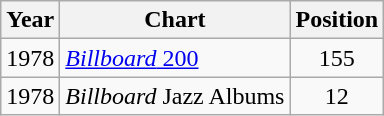<table class="wikitable">
<tr>
<th>Year</th>
<th>Chart</th>
<th>Position</th>
</tr>
<tr>
<td>1978</td>
<td><a href='#'><em>Billboard</em> 200</a></td>
<td align="center">155</td>
</tr>
<tr>
<td>1978</td>
<td><em>Billboard</em> Jazz Albums</td>
<td align="center">12</td>
</tr>
</table>
